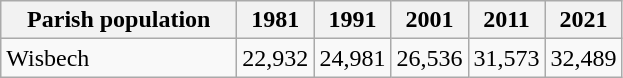<table class="wikitable" style="text-align:center;">
<tr>
<th style="width:150px;">Parish population</th>
<th>1981</th>
<th>1991</th>
<th>2001</th>
<th>2011</th>
<th>2021</th>
</tr>
<tr>
<td align=left>Wisbech</td>
<td style="text-align:center;">22,932</td>
<td style="text-align:center;">24,981</td>
<td style="text-align:center;">26,536</td>
<td style="text-align:center;">31,573</td>
<td style="text-align:center;">32,489</td>
</tr>
</table>
